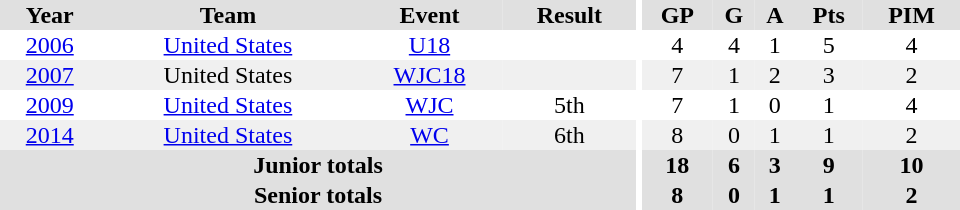<table border="0" cellpadding="1" cellspacing="0" ID="Table3" style="text-align:center; width:40em;">
<tr style="background:#e0e0e0;">
<th>Year</th>
<th>Team</th>
<th>Event</th>
<th>Result</th>
<th rowspan="99" style="background:#fff;"></th>
<th>GP</th>
<th>G</th>
<th>A</th>
<th>Pts</th>
<th>PIM</th>
</tr>
<tr>
<td><a href='#'>2006</a></td>
<td><a href='#'>United States</a></td>
<td><a href='#'>U18</a></td>
<td></td>
<td>4</td>
<td>4</td>
<td>1</td>
<td>5</td>
<td>4</td>
</tr>
<tr style="background:#f0f0f0;">
<td><a href='#'>2007</a></td>
<td>United States</td>
<td><a href='#'>WJC18</a></td>
<td></td>
<td>7</td>
<td>1</td>
<td>2</td>
<td>3</td>
<td>2</td>
</tr>
<tr>
<td><a href='#'>2009</a></td>
<td><a href='#'>United States</a></td>
<td><a href='#'>WJC</a></td>
<td>5th</td>
<td>7</td>
<td>1</td>
<td>0</td>
<td>1</td>
<td>4</td>
</tr>
<tr style="background:#f0f0f0;">
<td><a href='#'>2014</a></td>
<td><a href='#'>United States</a></td>
<td><a href='#'>WC</a></td>
<td>6th</td>
<td>8</td>
<td>0</td>
<td>1</td>
<td>1</td>
<td>2</td>
</tr>
<tr style="background:#e0e0e0;">
<th colspan="4">Junior totals</th>
<th>18</th>
<th>6</th>
<th>3</th>
<th>9</th>
<th>10</th>
</tr>
<tr style="background:#e0e0e0;">
<th colspan="4">Senior totals</th>
<th>8</th>
<th>0</th>
<th>1</th>
<th>1</th>
<th>2</th>
</tr>
</table>
